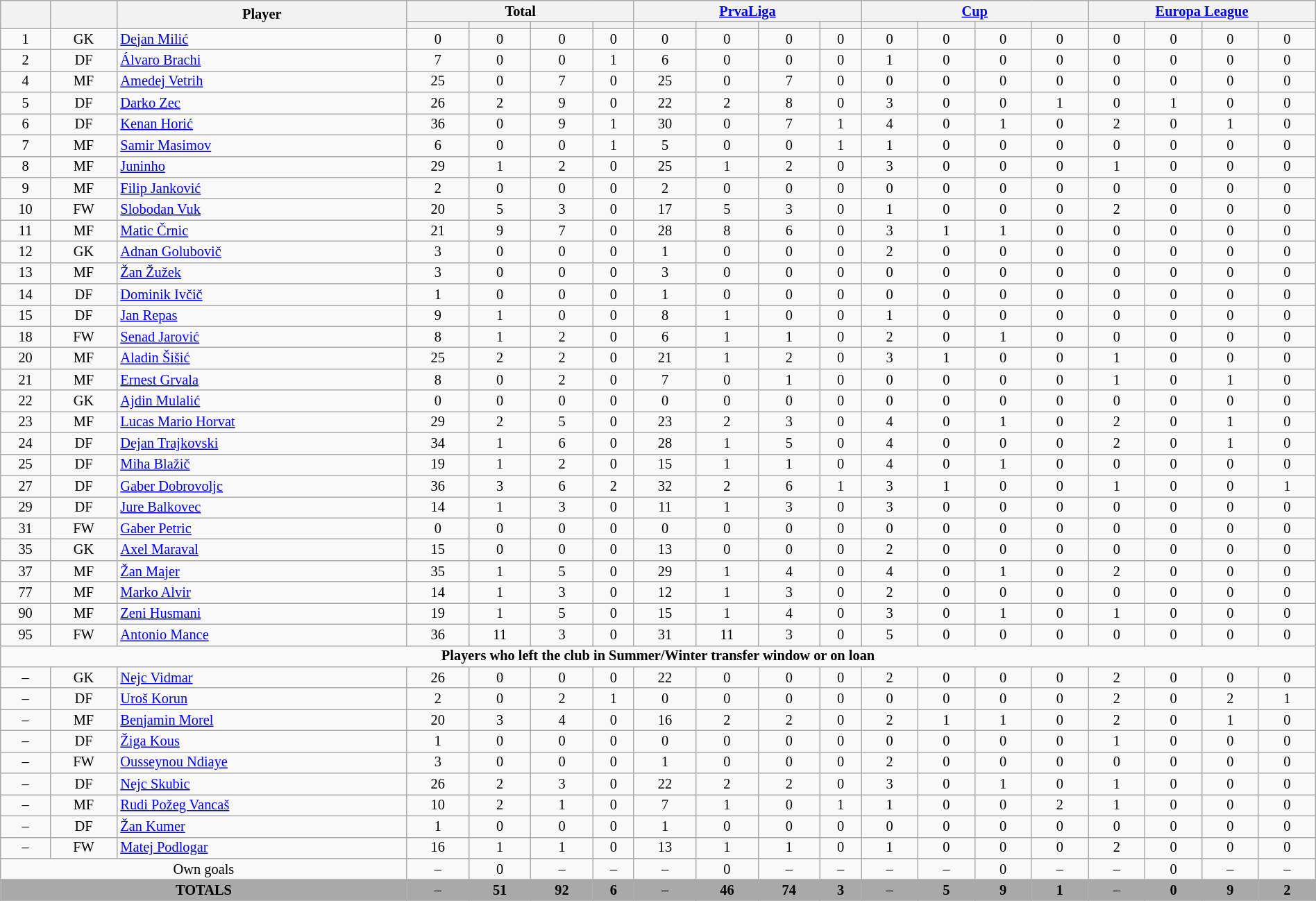<table class="wikitable sortable alternance"  style="font-size:85%; text-align:center; line-height:14px; width:100%">
<tr>
<th rowspan="2" style="vertical-align:center;"></th>
<th rowspan="2" style="vertical-align:center;"></th>
<th rowspan="2" style="vertical-align:center;">Player</th>
<th colspan="4" style="width:85px;">Total</th>
<th colspan="4" style="width:85px;"><a href='#'>PrvaLiga</a></th>
<th colspan="4" style="width:85px;"><a href='#'>Cup</a></th>
<th colspan="4" style="width:85px;"><a href='#'>Europa League</a></th>
</tr>
<tr>
<th></th>
<th></th>
<th></th>
<th></th>
<th></th>
<th></th>
<th></th>
<th></th>
<th></th>
<th></th>
<th></th>
<th></th>
<th></th>
<th></th>
<th></th>
<th></th>
</tr>
<tr>
<td>1</td>
<td>GK</td>
<td align="left"> <a href='#'>Dejan Milić</a></td>
<td>0</td>
<td>0</td>
<td>0</td>
<td>0</td>
<td>0</td>
<td>0</td>
<td>0</td>
<td>0</td>
<td>0</td>
<td>0</td>
<td>0</td>
<td>0</td>
<td>0</td>
<td>0</td>
<td>0</td>
<td>0</td>
</tr>
<tr>
<td>2</td>
<td>DF</td>
<td align="left"> <a href='#'>Álvaro Brachi</a></td>
<td>7</td>
<td>0</td>
<td>0</td>
<td>1</td>
<td>6</td>
<td>0</td>
<td>0</td>
<td>0</td>
<td>1</td>
<td>0</td>
<td>0</td>
<td>0</td>
<td>0</td>
<td>0</td>
<td>0</td>
<td>0</td>
</tr>
<tr>
<td>4</td>
<td>MF</td>
<td align="left"> <a href='#'>Amedej Vetrih</a></td>
<td>25</td>
<td>0</td>
<td>7</td>
<td>0</td>
<td>25</td>
<td>0</td>
<td>7</td>
<td>0</td>
<td>0</td>
<td>0</td>
<td>0</td>
<td>0</td>
<td>0</td>
<td>0</td>
<td>0</td>
<td>0</td>
</tr>
<tr>
<td>5</td>
<td>DF</td>
<td align="left"> <a href='#'>Darko Zec</a></td>
<td>26</td>
<td>2</td>
<td>9</td>
<td>0</td>
<td>22</td>
<td>2</td>
<td>8</td>
<td>0</td>
<td>3</td>
<td>0</td>
<td>0</td>
<td>1</td>
<td>0</td>
<td>1</td>
<td>0</td>
<td>0</td>
</tr>
<tr>
<td>6</td>
<td>DF</td>
<td align="left"> <a href='#'>Kenan Horić</a></td>
<td>36</td>
<td>0</td>
<td>9</td>
<td>1</td>
<td>30</td>
<td>0</td>
<td>7</td>
<td>1</td>
<td>4</td>
<td>0</td>
<td>1</td>
<td>0</td>
<td>2</td>
<td>0</td>
<td>1</td>
<td>0</td>
</tr>
<tr>
<td>7</td>
<td>MF</td>
<td align="left"> <a href='#'>Samir Masimov</a></td>
<td>6</td>
<td>0</td>
<td>0</td>
<td>1</td>
<td>5</td>
<td>0</td>
<td>0</td>
<td>1</td>
<td>1</td>
<td>0</td>
<td>0</td>
<td>0</td>
<td>0</td>
<td>0</td>
<td>0</td>
<td>0</td>
</tr>
<tr>
<td>8</td>
<td>MF</td>
<td align="left"> <a href='#'>Juninho</a></td>
<td>29</td>
<td>1</td>
<td>2</td>
<td>0</td>
<td>25</td>
<td>1</td>
<td>2</td>
<td>0</td>
<td>3</td>
<td>0</td>
<td>0</td>
<td>0</td>
<td>1</td>
<td>0</td>
<td>0</td>
<td>0</td>
</tr>
<tr>
<td>9</td>
<td>MF</td>
<td align="left"> <a href='#'>Filip Janković</a></td>
<td>2</td>
<td>0</td>
<td>0</td>
<td>0</td>
<td>2</td>
<td>0</td>
<td>0</td>
<td>0</td>
<td>0</td>
<td>0</td>
<td>0</td>
<td>0</td>
<td>0</td>
<td>0</td>
<td>0</td>
<td>0</td>
</tr>
<tr>
<td>10</td>
<td>FW</td>
<td align="left"> <a href='#'>Slobodan Vuk</a></td>
<td>20</td>
<td>5</td>
<td>3</td>
<td>0</td>
<td>17</td>
<td>5</td>
<td>3</td>
<td>0</td>
<td>1</td>
<td>0</td>
<td>0</td>
<td>0</td>
<td>2</td>
<td>0</td>
<td>0</td>
<td>0</td>
</tr>
<tr>
<td>11</td>
<td>MF</td>
<td align="left"> <a href='#'>Matic Črnic</a></td>
<td>21</td>
<td>9</td>
<td>7</td>
<td>0</td>
<td>28</td>
<td>8</td>
<td>6</td>
<td>0</td>
<td>3</td>
<td>1</td>
<td>1</td>
<td>0</td>
<td>0</td>
<td>0</td>
<td>0</td>
<td>0</td>
</tr>
<tr>
<td>12</td>
<td>GK</td>
<td align="left"> <a href='#'>Adnan Golubovič</a></td>
<td>3</td>
<td>0</td>
<td>0</td>
<td>0</td>
<td>1</td>
<td>0</td>
<td>0</td>
<td>0</td>
<td>2</td>
<td>0</td>
<td>0</td>
<td>0</td>
<td>0</td>
<td>0</td>
<td>0</td>
<td>0</td>
</tr>
<tr>
<td>13</td>
<td>MF</td>
<td align="left"> <a href='#'>Žan Žužek</a></td>
<td>3</td>
<td>0</td>
<td>0</td>
<td>0</td>
<td>3</td>
<td>0</td>
<td>0</td>
<td>0</td>
<td>0</td>
<td>0</td>
<td>0</td>
<td>0</td>
<td>0</td>
<td>0</td>
<td>0</td>
<td>0</td>
</tr>
<tr>
<td>14</td>
<td>DF</td>
<td align="left"> <a href='#'>Dominik Ivčič</a></td>
<td>1</td>
<td>0</td>
<td>0</td>
<td>0</td>
<td>1</td>
<td>0</td>
<td>0</td>
<td>0</td>
<td>0</td>
<td>0</td>
<td>0</td>
<td>0</td>
<td>0</td>
<td>0</td>
<td>0</td>
<td>0</td>
</tr>
<tr>
<td>15</td>
<td>DF</td>
<td align="left"> <a href='#'>Jan Repas</a></td>
<td>9</td>
<td>1</td>
<td>0</td>
<td>0</td>
<td>8</td>
<td>1</td>
<td>0</td>
<td>0</td>
<td>1</td>
<td>0</td>
<td>0</td>
<td>0</td>
<td>0</td>
<td>0</td>
<td>0</td>
<td>0</td>
</tr>
<tr>
<td>18</td>
<td>FW</td>
<td align="left"> <a href='#'>Senad Jarović</a></td>
<td>8</td>
<td>1</td>
<td>2</td>
<td>0</td>
<td>6</td>
<td>1</td>
<td>1</td>
<td>0</td>
<td>2</td>
<td>0</td>
<td>1</td>
<td>0</td>
<td>0</td>
<td>0</td>
<td>0</td>
<td>0</td>
</tr>
<tr>
<td>20</td>
<td>MF</td>
<td align="left"> <a href='#'>Aladin Šišić</a></td>
<td>25</td>
<td>2</td>
<td>2</td>
<td>0</td>
<td>21</td>
<td>1</td>
<td>2</td>
<td>0</td>
<td>3</td>
<td>1</td>
<td>0</td>
<td>0</td>
<td>1</td>
<td>0</td>
<td>0</td>
<td>0</td>
</tr>
<tr>
<td>21</td>
<td>MF</td>
<td align="left"> <a href='#'>Ernest Grvala</a></td>
<td>8</td>
<td>0</td>
<td>2</td>
<td>0</td>
<td>7</td>
<td>0</td>
<td>1</td>
<td>0</td>
<td>0</td>
<td>0</td>
<td>0</td>
<td>0</td>
<td>1</td>
<td>0</td>
<td>1</td>
<td>0</td>
</tr>
<tr>
<td>22</td>
<td>GK</td>
<td align="left"> <a href='#'>Ajdin Mulalić</a></td>
<td>0</td>
<td>0</td>
<td>0</td>
<td>0</td>
<td>0</td>
<td>0</td>
<td>0</td>
<td>0</td>
<td>0</td>
<td>0</td>
<td>0</td>
<td>0</td>
<td>0</td>
<td>0</td>
<td>0</td>
<td>0</td>
</tr>
<tr>
<td>23</td>
<td>MF</td>
<td align="left"> <a href='#'>Lucas Mario Horvat</a></td>
<td>29</td>
<td>2</td>
<td>5</td>
<td>0</td>
<td>23</td>
<td>2</td>
<td>3</td>
<td>0</td>
<td>4</td>
<td>0</td>
<td>1</td>
<td>0</td>
<td>2</td>
<td>0</td>
<td>1</td>
<td>0</td>
</tr>
<tr>
<td>24</td>
<td>DF</td>
<td align="left"> <a href='#'>Dejan Trajkovski</a></td>
<td>34</td>
<td>1</td>
<td>6</td>
<td>0</td>
<td>28</td>
<td>1</td>
<td>5</td>
<td>0</td>
<td>4</td>
<td>0</td>
<td>0</td>
<td>0</td>
<td>2</td>
<td>0</td>
<td>1</td>
<td>0</td>
</tr>
<tr>
<td>25</td>
<td>DF</td>
<td align="left"> <a href='#'>Miha Blažič</a></td>
<td>19</td>
<td>1</td>
<td>2</td>
<td>0</td>
<td>15</td>
<td>1</td>
<td>1</td>
<td>0</td>
<td>4</td>
<td>0</td>
<td>1</td>
<td>0</td>
<td>0</td>
<td>0</td>
<td>0</td>
<td>0</td>
</tr>
<tr>
<td>27</td>
<td>DF</td>
<td align="left"> <a href='#'>Gaber Dobrovoljc</a></td>
<td>36</td>
<td>3</td>
<td>6</td>
<td>2</td>
<td>32</td>
<td>2</td>
<td>6</td>
<td>1</td>
<td>3</td>
<td>1</td>
<td>0</td>
<td>0</td>
<td>1</td>
<td>0</td>
<td>0</td>
<td>1</td>
</tr>
<tr>
<td>29</td>
<td>DF</td>
<td align="left"> <a href='#'>Jure Balkovec</a></td>
<td>14</td>
<td>1</td>
<td>3</td>
<td>0</td>
<td>11</td>
<td>1</td>
<td>3</td>
<td>0</td>
<td>3</td>
<td>0</td>
<td>0</td>
<td>0</td>
<td>0</td>
<td>0</td>
<td>0</td>
<td>0</td>
</tr>
<tr>
<td>31</td>
<td>FW</td>
<td align="left"> <a href='#'>Gaber Petric</a></td>
<td>0</td>
<td>0</td>
<td>0</td>
<td>0</td>
<td>0</td>
<td>0</td>
<td>0</td>
<td>0</td>
<td>0</td>
<td>0</td>
<td>0</td>
<td>0</td>
<td>0</td>
<td>0</td>
<td>0</td>
<td>0</td>
</tr>
<tr>
<td>35</td>
<td>GK</td>
<td align="left"> <a href='#'>Axel Maraval</a></td>
<td>15</td>
<td>0</td>
<td>0</td>
<td>0</td>
<td>13</td>
<td>0</td>
<td>0</td>
<td>0</td>
<td>2</td>
<td>0</td>
<td>0</td>
<td>0</td>
<td>0</td>
<td>0</td>
<td>0</td>
<td>0</td>
</tr>
<tr>
<td>37</td>
<td>MF</td>
<td align="left"> <a href='#'>Žan Majer</a></td>
<td>35</td>
<td>1</td>
<td>5</td>
<td>0</td>
<td>29</td>
<td>1</td>
<td>4</td>
<td>0</td>
<td>4</td>
<td>0</td>
<td>1</td>
<td>0</td>
<td>2</td>
<td>0</td>
<td>0</td>
<td>0</td>
</tr>
<tr>
<td>77</td>
<td>MF</td>
<td align="left"> <a href='#'>Marko Alvir</a></td>
<td>14</td>
<td>1</td>
<td>3</td>
<td>0</td>
<td>12</td>
<td>1</td>
<td>3</td>
<td>0</td>
<td>2</td>
<td>0</td>
<td>0</td>
<td>0</td>
<td>0</td>
<td>0</td>
<td>0</td>
<td>0</td>
</tr>
<tr>
<td>90</td>
<td>MF</td>
<td align="left"> <a href='#'>Zeni Husmani</a></td>
<td>19</td>
<td>1</td>
<td>5</td>
<td>0</td>
<td>15</td>
<td>1</td>
<td>4</td>
<td>0</td>
<td>3</td>
<td>0</td>
<td>1</td>
<td>0</td>
<td>1</td>
<td>0</td>
<td>0</td>
<td>0</td>
</tr>
<tr>
<td>95</td>
<td>FW</td>
<td align="left"> <a href='#'>Antonio Mance</a></td>
<td>36</td>
<td>11</td>
<td>3</td>
<td>0</td>
<td>31</td>
<td>11</td>
<td>3</td>
<td>0</td>
<td>5</td>
<td>0</td>
<td>0</td>
<td>0</td>
<td>0</td>
<td>0</td>
<td>0</td>
<td>0</td>
</tr>
<tr>
<td colspan="25"><strong>Players who left the club in Summer/Winter transfer window or on loan</strong></td>
</tr>
<tr>
<td>–</td>
<td>GK</td>
<td align="left"> <a href='#'>Nejc Vidmar</a></td>
<td>26</td>
<td>0</td>
<td>0</td>
<td>0</td>
<td>22</td>
<td>0</td>
<td>0</td>
<td>0</td>
<td>2</td>
<td>0</td>
<td>0</td>
<td>0</td>
<td>2</td>
<td>0</td>
<td>0</td>
<td>0</td>
</tr>
<tr>
<td>–</td>
<td>DF</td>
<td align="left"> <a href='#'>Uroš Korun</a></td>
<td>2</td>
<td>0</td>
<td>2</td>
<td>1</td>
<td>0</td>
<td>0</td>
<td>0</td>
<td>0</td>
<td>0</td>
<td>0</td>
<td>0</td>
<td>0</td>
<td>2</td>
<td>0</td>
<td>2</td>
<td>1</td>
</tr>
<tr>
<td>–</td>
<td>MF</td>
<td align="left"> <a href='#'>Benjamin Morel</a></td>
<td>20</td>
<td>3</td>
<td>4</td>
<td>0</td>
<td>16</td>
<td>2</td>
<td>2</td>
<td>0</td>
<td>2</td>
<td>1</td>
<td>1</td>
<td>0</td>
<td>2</td>
<td>0</td>
<td>1</td>
<td>0</td>
</tr>
<tr>
<td>–</td>
<td>DF</td>
<td align="left"> <a href='#'>Žiga Kous</a></td>
<td>1</td>
<td>0</td>
<td>0</td>
<td>0</td>
<td>0</td>
<td>0</td>
<td>0</td>
<td>0</td>
<td>0</td>
<td>0</td>
<td>0</td>
<td>0</td>
<td>1</td>
<td>0</td>
<td>0</td>
<td>0</td>
</tr>
<tr>
<td>–</td>
<td>FW</td>
<td align="left"> <a href='#'>Ousseynou Ndiaye</a></td>
<td>3</td>
<td>0</td>
<td>0</td>
<td>0</td>
<td>1</td>
<td>0</td>
<td>0</td>
<td>0</td>
<td>2</td>
<td>0</td>
<td>0</td>
<td>0</td>
<td>0</td>
<td>0</td>
<td>0</td>
<td>0</td>
</tr>
<tr>
<td>–</td>
<td>DF</td>
<td align="left"> <a href='#'>Nejc Skubic</a></td>
<td>26</td>
<td>2</td>
<td>3</td>
<td>0</td>
<td>22</td>
<td>2</td>
<td>2</td>
<td>0</td>
<td>3</td>
<td>0</td>
<td>1</td>
<td>0</td>
<td>1</td>
<td>0</td>
<td>0</td>
<td>0</td>
</tr>
<tr>
<td>–</td>
<td>MF</td>
<td align="left"> <a href='#'>Rudi Požeg Vancaš</a></td>
<td>10</td>
<td>2</td>
<td>1</td>
<td>0</td>
<td>7</td>
<td>1</td>
<td>0</td>
<td>1</td>
<td>1</td>
<td>0</td>
<td>0</td>
<td>2</td>
<td>1</td>
<td>0</td>
<td>0</td>
<td>0</td>
</tr>
<tr>
<td>–</td>
<td>DF</td>
<td align="left"> <a href='#'>Žan Kumer</a></td>
<td>1</td>
<td>0</td>
<td>0</td>
<td>0</td>
<td>1</td>
<td>0</td>
<td>0</td>
<td>0</td>
<td>0</td>
<td>0</td>
<td>0</td>
<td>0</td>
<td>0</td>
<td>0</td>
<td>0</td>
<td>0</td>
</tr>
<tr>
<td>–</td>
<td>FW</td>
<td align="left"> <a href='#'>Matej Podlogar</a></td>
<td>16</td>
<td>1</td>
<td>1</td>
<td>0</td>
<td>13</td>
<td>1</td>
<td>1</td>
<td>0</td>
<td>1</td>
<td>0</td>
<td>0</td>
<td>0</td>
<td>2</td>
<td>0</td>
<td>0</td>
<td>0</td>
</tr>
<tr>
<td colspan="3">Own goals</td>
<td>–</td>
<td>0</td>
<td>–</td>
<td>–</td>
<td>–</td>
<td>0</td>
<td>–</td>
<td>–</td>
<td>–</td>
<td>–</td>
<td>0</td>
<td>–</td>
<td>–</td>
<td>0</td>
<td>–</td>
<td>–</td>
</tr>
<tr bgcolor="#A9A9A9">
<td colspan=3><strong>TOTALS</strong></td>
<td>–</td>
<td><strong>51</strong></td>
<td><strong>92</strong></td>
<td><strong>6</strong></td>
<td>–</td>
<td><strong>46</strong></td>
<td><strong>74</strong></td>
<td><strong>3</strong></td>
<td>–</td>
<td><strong>5</strong></td>
<td><strong>9</strong></td>
<td><strong>1</strong></td>
<td>–</td>
<td><strong>0</strong></td>
<td><strong>9</strong></td>
<td><strong>2</strong></td>
</tr>
</table>
